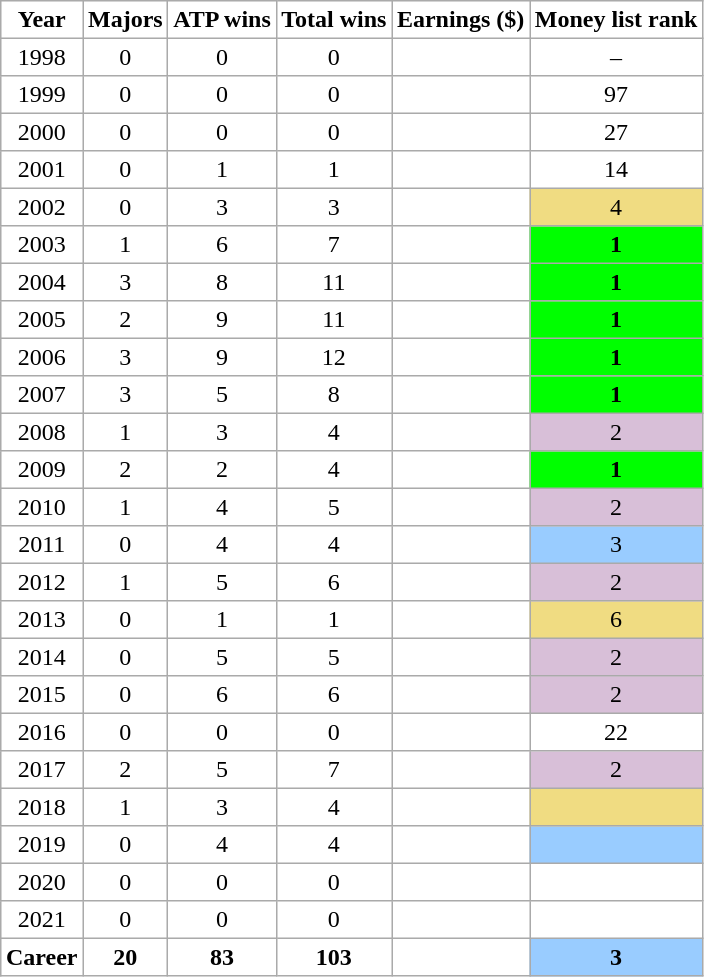<table cellpadding=3 cellspacing=0 border=1 style=font-size:100%;border:#aaa;solid:1;border-collapse:collapse;text-align:center>
<tr>
<th>Year</th>
<th>Majors</th>
<th>ATP wins</th>
<th>Total wins</th>
<th>Earnings ($)</th>
<th>Money list rank</th>
</tr>
<tr>
<td>1998</td>
<td>0</td>
<td>0</td>
<td>0</td>
<td align=right></td>
<td>–</td>
</tr>
<tr>
<td>1999</td>
<td>0</td>
<td>0</td>
<td>0</td>
<td align=right></td>
<td>97</td>
</tr>
<tr>
<td>2000</td>
<td>0</td>
<td>0</td>
<td>0</td>
<td align=right></td>
<td>27</td>
</tr>
<tr>
<td>2001</td>
<td>0</td>
<td>1</td>
<td>1</td>
<td align=right></td>
<td>14</td>
</tr>
<tr>
<td>2002</td>
<td>0</td>
<td>3</td>
<td>3</td>
<td align=right></td>
<td bgcolor=f0dc82>4</td>
</tr>
<tr>
<td>2003</td>
<td>1</td>
<td>6</td>
<td>7</td>
<td align=right></td>
<td bgcolor=lime><strong>1</strong></td>
</tr>
<tr>
<td>2004</td>
<td>3</td>
<td>8</td>
<td>11</td>
<td align=right></td>
<td bgcolor=lime><strong>1</strong></td>
</tr>
<tr>
<td>2005</td>
<td>2</td>
<td>9</td>
<td>11</td>
<td align=right></td>
<td bgcolor=lime><strong>1</strong></td>
</tr>
<tr>
<td>2006</td>
<td>3</td>
<td>9</td>
<td>12</td>
<td align=right></td>
<td bgcolor=lime><strong>1</strong></td>
</tr>
<tr>
<td>2007</td>
<td>3</td>
<td>5</td>
<td>8</td>
<td align=right></td>
<td bgcolor=lime><strong>1</strong></td>
</tr>
<tr>
<td>2008</td>
<td>1</td>
<td>3</td>
<td>4</td>
<td align=right></td>
<td style="background:thistle;">2</td>
</tr>
<tr>
<td>2009</td>
<td>2</td>
<td>2</td>
<td>4</td>
<td align=right></td>
<td bgcolor=lime><strong>1</strong></td>
</tr>
<tr>
<td>2010</td>
<td>1</td>
<td>4</td>
<td>5</td>
<td align=right></td>
<td style="background:thistle;">2</td>
</tr>
<tr>
<td>2011</td>
<td>0</td>
<td>4</td>
<td>4</td>
<td align=right></td>
<td style="background:#9cf;">3</td>
</tr>
<tr>
<td>2012</td>
<td>1</td>
<td>5</td>
<td>6</td>
<td align=right></td>
<td style="background:thistle;">2</td>
</tr>
<tr>
<td>2013</td>
<td>0</td>
<td>1</td>
<td>1</td>
<td align=right></td>
<td bgcolor=f0dc82>6</td>
</tr>
<tr>
<td>2014</td>
<td>0</td>
<td>5</td>
<td>5</td>
<td align=right></td>
<td style="background:thistle;">2</td>
</tr>
<tr>
<td>2015</td>
<td>0</td>
<td>6</td>
<td>6</td>
<td align=right></td>
<td style="background:thistle;">2</td>
</tr>
<tr>
<td>2016</td>
<td>0</td>
<td>0</td>
<td>0</td>
<td align=right></td>
<td>22</td>
</tr>
<tr>
<td>2017</td>
<td>2</td>
<td>5</td>
<td>7</td>
<td align=right></td>
<td style="background:thistle;">2</td>
</tr>
<tr>
<td>2018</td>
<td>1</td>
<td>3</td>
<td>4</td>
<td align=right></td>
<td bgcolor=f0dc82></td>
</tr>
<tr>
<td>2019</td>
<td>0</td>
<td>4</td>
<td>4</td>
<td align=right></td>
<td style="background:#9cf;"></td>
</tr>
<tr>
<td>2020</td>
<td>0</td>
<td>0</td>
<td>0</td>
<td align=right></td>
<td></td>
</tr>
<tr>
<td>2021</td>
<td>0</td>
<td>0</td>
<td>0</td>
<td align=right></td>
<td></td>
</tr>
<tr>
<td><strong>Career</strong></td>
<td><strong>20</strong></td>
<td><strong>83</strong></td>
<td><strong>103</strong></td>
<th align=right></th>
<th style="background:#9cf;">3</th>
</tr>
</table>
